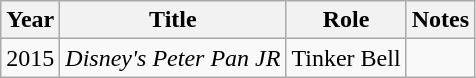<table class="wikitable">
<tr>
<th>Year</th>
<th>Title</th>
<th>Role</th>
<th>Notes</th>
</tr>
<tr>
<td>2015</td>
<td><em>Disney's Peter Pan JR</em></td>
<td>Tinker Bell</td>
<td></td>
</tr>
</table>
